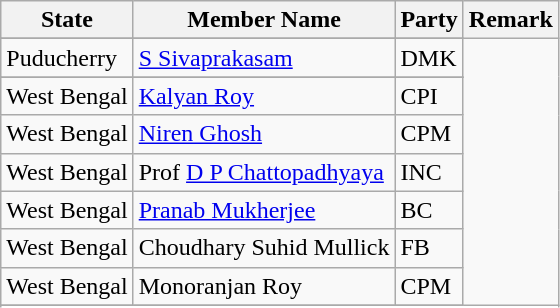<table class="wikitable sortable">
<tr>
<th>State</th>
<th>Member Name</th>
<th>Party</th>
<th>Remark</th>
</tr>
<tr>
</tr>
<tr>
<td>Puducherry</td>
<td><a href='#'>S Sivaprakasam</a></td>
<td>DMK</td>
</tr>
<tr>
</tr>
<tr>
<td>West Bengal</td>
<td><a href='#'>Kalyan Roy</a></td>
<td>CPI</td>
</tr>
<tr>
<td>West Bengal</td>
<td><a href='#'>Niren Ghosh</a></td>
<td>CPM</td>
</tr>
<tr>
<td>West Bengal</td>
<td>Prof <a href='#'>D P Chattopadhyaya</a></td>
<td>INC</td>
</tr>
<tr>
<td>West Bengal</td>
<td><a href='#'>Pranab Mukherjee</a></td>
<td>BC</td>
</tr>
<tr>
<td>West Bengal</td>
<td>Choudhary Suhid Mullick</td>
<td>FB</td>
</tr>
<tr>
<td>West Bengal</td>
<td>Monoranjan Roy</td>
<td>CPM</td>
</tr>
<tr>
</tr>
<tr>
</tr>
</table>
